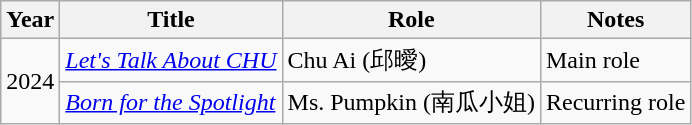<table class="wikitable">
<tr>
<th>Year</th>
<th>Title</th>
<th>Role</th>
<th>Notes</th>
</tr>
<tr>
<td rowspan="2">2024</td>
<td><em><a href='#'>Let's Talk About CHU</a></em></td>
<td>Chu Ai (邱曖)</td>
<td>Main role</td>
</tr>
<tr>
<td><em><a href='#'>Born for the Spotlight</a></em></td>
<td>Ms. Pumpkin (南瓜小姐)</td>
<td>Recurring role</td>
</tr>
</table>
